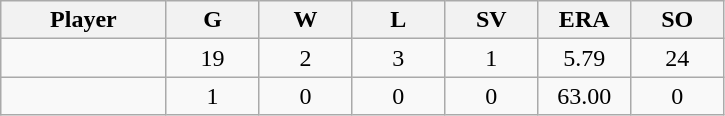<table class="wikitable sortable">
<tr>
<th bgcolor="#DDDDFF" width="16%">Player</th>
<th bgcolor="#DDDDFF" width="9%">G</th>
<th bgcolor="#DDDDFF" width="9%">W</th>
<th bgcolor="#DDDDFF" width="9%">L</th>
<th bgcolor="#DDDDFF" width="9%">SV</th>
<th bgcolor="#DDDDFF" width="9%">ERA</th>
<th bgcolor="#DDDDFF" width="9%">SO</th>
</tr>
<tr align="center">
<td></td>
<td>19</td>
<td>2</td>
<td>3</td>
<td>1</td>
<td>5.79</td>
<td>24</td>
</tr>
<tr align="center">
<td></td>
<td>1</td>
<td>0</td>
<td>0</td>
<td>0</td>
<td>63.00</td>
<td>0</td>
</tr>
</table>
